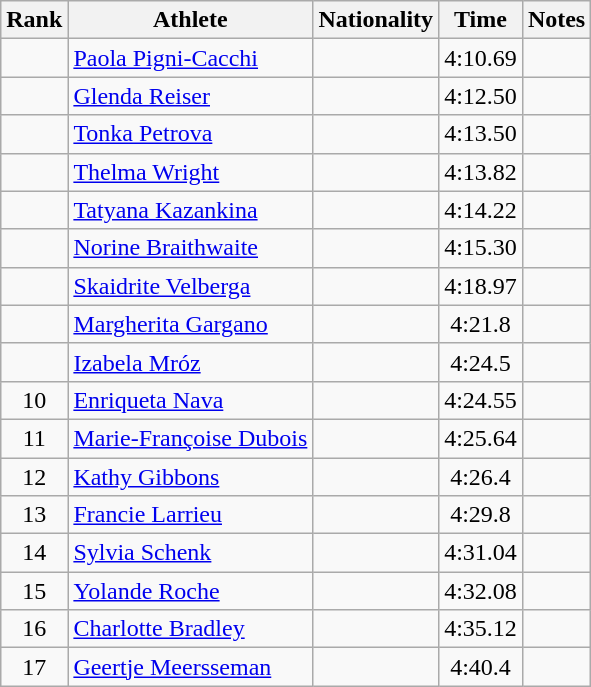<table class="wikitable sortable" style="text-align:center">
<tr>
<th>Rank</th>
<th>Athlete</th>
<th>Nationality</th>
<th>Time</th>
<th>Notes</th>
</tr>
<tr>
<td></td>
<td align=left><a href='#'>Paola Pigni-Cacchi</a></td>
<td align=left></td>
<td>4:10.69</td>
<td></td>
</tr>
<tr>
<td></td>
<td align=left><a href='#'>Glenda Reiser</a></td>
<td align=left></td>
<td>4:12.50</td>
<td></td>
</tr>
<tr>
<td></td>
<td align=left><a href='#'>Tonka Petrova</a></td>
<td align=left></td>
<td>4:13.50</td>
<td></td>
</tr>
<tr>
<td></td>
<td align=left><a href='#'>Thelma Wright</a></td>
<td align=left></td>
<td>4:13.82</td>
<td></td>
</tr>
<tr>
<td></td>
<td align=left><a href='#'>Tatyana Kazankina</a></td>
<td align=left></td>
<td>4:14.22</td>
<td></td>
</tr>
<tr>
<td></td>
<td align=left><a href='#'>Norine Braithwaite</a></td>
<td align=left></td>
<td>4:15.30</td>
<td></td>
</tr>
<tr>
<td></td>
<td align=left><a href='#'>Skaidrite Velberga</a></td>
<td align=left></td>
<td>4:18.97</td>
<td></td>
</tr>
<tr>
<td></td>
<td align=left><a href='#'>Margherita Gargano</a></td>
<td align=left></td>
<td>4:21.8</td>
<td></td>
</tr>
<tr>
<td></td>
<td align=left><a href='#'>Izabela Mróz</a></td>
<td align=left></td>
<td>4:24.5</td>
<td></td>
</tr>
<tr>
<td>10</td>
<td align=left><a href='#'>Enriqueta Nava</a></td>
<td align=left></td>
<td>4:24.55</td>
<td></td>
</tr>
<tr>
<td>11</td>
<td align=left><a href='#'>Marie-Françoise Dubois</a></td>
<td align=left></td>
<td>4:25.64</td>
<td></td>
</tr>
<tr>
<td>12</td>
<td align=left><a href='#'>Kathy Gibbons</a></td>
<td align=left></td>
<td>4:26.4</td>
<td></td>
</tr>
<tr>
<td>13</td>
<td align=left><a href='#'>Francie Larrieu</a></td>
<td align=left></td>
<td>4:29.8</td>
<td></td>
</tr>
<tr>
<td>14</td>
<td align=left><a href='#'>Sylvia Schenk</a></td>
<td align=left></td>
<td>4:31.04</td>
<td></td>
</tr>
<tr>
<td>15</td>
<td align=left><a href='#'>Yolande Roche</a></td>
<td align=left></td>
<td>4:32.08</td>
<td></td>
</tr>
<tr>
<td>16</td>
<td align=left><a href='#'>Charlotte Bradley</a></td>
<td align=left></td>
<td>4:35.12</td>
<td></td>
</tr>
<tr>
<td>17</td>
<td align=left><a href='#'>Geertje Meersseman</a></td>
<td align=left></td>
<td>4:40.4</td>
<td></td>
</tr>
</table>
